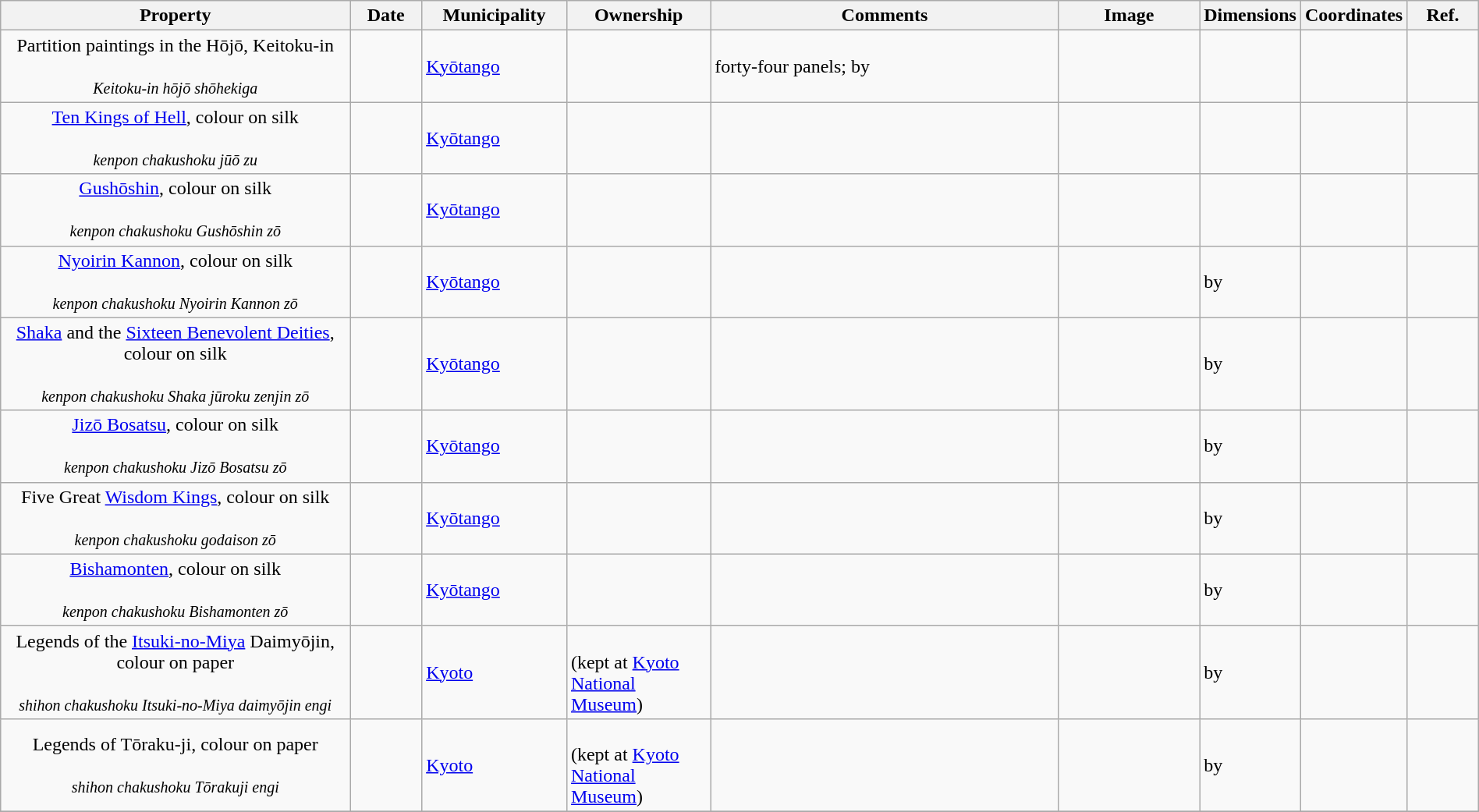<table class="wikitable sortable"  style="width:100%;">
<tr>
<th width="25%" align="left">Property</th>
<th width="5%" align="left" data-sort-type="number">Date</th>
<th width="10%" align="left">Municipality</th>
<th width="10%" align="left">Ownership</th>
<th width="25%" align="left" class="unsortable">Comments</th>
<th width="10%" align="left" class="unsortable">Image</th>
<th width="5%" align="left" class="unsortable">Dimensions</th>
<th width="5%" align="left" class="unsortable">Coordinates</th>
<th width="5%" align="left" class="unsortable">Ref.</th>
</tr>
<tr>
<td align="center">Partition paintings in the Hōjō, Keitoku-in<br><br><small><em>Keitoku-in hōjō shōhekiga</em></small></td>
<td></td>
<td><a href='#'>Kyōtango</a></td>
<td></td>
<td>forty-four panels; by </td>
<td></td>
<td></td>
<td></td>
<td></td>
</tr>
<tr>
<td align="center"><a href='#'>Ten Kings of Hell</a>, colour on silk<br><br><small><em>kenpon chakushoku jūō zu</em></small></td>
<td></td>
<td><a href='#'>Kyōtango</a></td>
<td></td>
<td></td>
<td></td>
<td></td>
<td></td>
<td></td>
</tr>
<tr>
<td align="center"><a href='#'>Gushōshin</a>, colour on silk<br><br><small><em>kenpon chakushoku Gushōshin zō</em></small></td>
<td></td>
<td><a href='#'>Kyōtango</a></td>
<td></td>
<td></td>
<td></td>
<td></td>
<td></td>
<td></td>
</tr>
<tr>
<td align="center"><a href='#'>Nyoirin Kannon</a>, colour on silk<br><br><small><em>kenpon chakushoku Nyoirin Kannon zō</em></small></td>
<td></td>
<td><a href='#'>Kyōtango</a></td>
<td></td>
<td></td>
<td></td>
<td> by </td>
<td></td>
<td></td>
</tr>
<tr>
<td align="center"><a href='#'>Shaka</a> and the <a href='#'>Sixteen Benevolent Deities</a>, colour on silk<br><br><small><em>kenpon chakushoku Shaka jūroku zenjin zō</em></small></td>
<td></td>
<td><a href='#'>Kyōtango</a></td>
<td></td>
<td></td>
<td></td>
<td> by </td>
<td></td>
<td></td>
</tr>
<tr>
<td align="center"><a href='#'>Jizō Bosatsu</a>, colour on silk<br><br><small><em>kenpon chakushoku Jizō Bosatsu zō</em></small></td>
<td></td>
<td><a href='#'>Kyōtango</a></td>
<td></td>
<td></td>
<td></td>
<td> by </td>
<td></td>
<td></td>
</tr>
<tr>
<td align="center">Five Great <a href='#'>Wisdom Kings</a>, colour on silk<br><br><small><em>kenpon chakushoku godaison zō</em></small></td>
<td></td>
<td><a href='#'>Kyōtango</a></td>
<td></td>
<td></td>
<td></td>
<td> by </td>
<td></td>
<td></td>
</tr>
<tr>
<td align="center"><a href='#'>Bishamonten</a>, colour on silk<br><br><small><em>kenpon chakushoku Bishamonten zō</em></small></td>
<td></td>
<td><a href='#'>Kyōtango</a></td>
<td></td>
<td></td>
<td></td>
<td> by </td>
<td></td>
<td></td>
</tr>
<tr>
<td align="center">Legends of the <a href='#'>Itsuki-no-Miya</a> Daimyōjin, colour on paper<br><br><small><em>shihon chakushoku Itsuki-no-Miya daimyōjin engi</em></small></td>
<td></td>
<td><a href='#'>Kyoto</a></td>
<td><br>(kept at <a href='#'>Kyoto National Museum</a>)</td>
<td></td>
<td></td>
<td> by </td>
<td></td>
<td></td>
</tr>
<tr>
<td align="center">Legends of Tōraku-ji, colour on paper<br><br><small><em>shihon chakushoku Tōrakuji engi</em></small></td>
<td></td>
<td><a href='#'>Kyoto</a></td>
<td><br>(kept at <a href='#'>Kyoto National Museum</a>)</td>
<td></td>
<td></td>
<td> by </td>
<td></td>
<td></td>
</tr>
<tr>
</tr>
</table>
